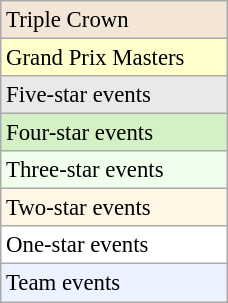<table class=wikitable  style=font-size:95%;width:12%>
<tr style="background:#F3E6D7;">
<td>Triple Crown</td>
</tr>
<tr style="background:#ffc;">
<td>Grand Prix Masters</td>
</tr>
<tr style="background:#E9E9E9;">
<td>Five-star events</td>
</tr>
<tr style="background:#D4F1C5;">
<td>Four-star events</td>
</tr>
<tr style="background:#F0FFEC;">
<td>Three-star events</td>
</tr>
<tr style="background:#FFF6E6 ;">
<td>Two-star events</td>
</tr>
<tr style="background:#fff;">
<td>One-star events</td>
</tr>
<tr style="background:#ECF2FF;">
<td>Team events</td>
</tr>
</table>
